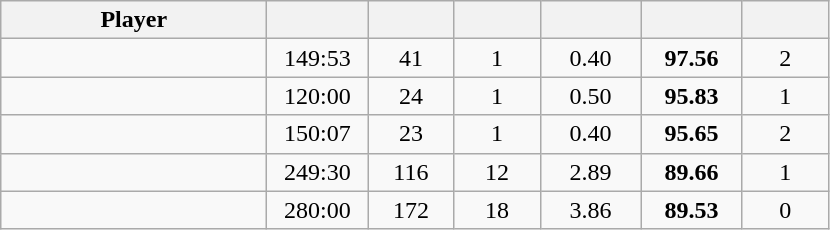<table class="wikitable sortable" style="text-align:center;">
<tr>
<th width="170px">Player</th>
<th width="60px"></th>
<th width="50px"></th>
<th width="50px"></th>
<th width="60px"></th>
<th width="60px"></th>
<th width="50px"></th>
</tr>
<tr>
<td align="left"> </td>
<td>149:53</td>
<td>41</td>
<td>1</td>
<td>0.40</td>
<td><strong>97.56</strong></td>
<td>2</td>
</tr>
<tr>
<td align="left"> </td>
<td>120:00</td>
<td>24</td>
<td>1</td>
<td>0.50</td>
<td><strong>95.83</strong></td>
<td>1</td>
</tr>
<tr>
<td align="left"> </td>
<td>150:07</td>
<td>23</td>
<td>1</td>
<td>0.40</td>
<td><strong>95.65</strong></td>
<td>2</td>
</tr>
<tr>
<td align="left"> </td>
<td>249:30</td>
<td>116</td>
<td>12</td>
<td>2.89</td>
<td><strong>89.66</strong></td>
<td>1</td>
</tr>
<tr>
<td align="left"> </td>
<td>280:00</td>
<td>172</td>
<td>18</td>
<td>3.86</td>
<td><strong>89.53</strong></td>
<td>0</td>
</tr>
</table>
